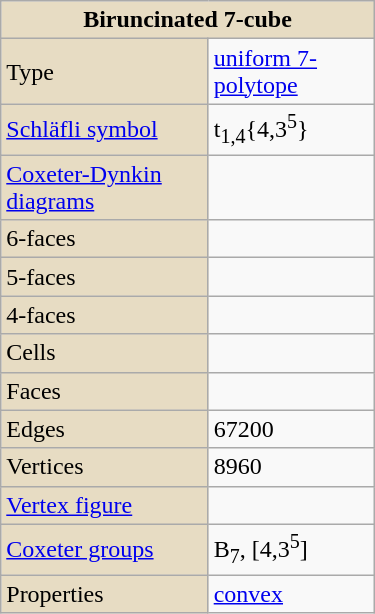<table class="wikitable" align="right" style="margin-left:10px" width="250">
<tr>
<th style="background:#e7dcc3;" colspan="2">Biruncinated 7-cube</th>
</tr>
<tr>
<td style="background:#e7dcc3;">Type</td>
<td><a href='#'>uniform 7-polytope</a></td>
</tr>
<tr>
<td style="background:#e7dcc3;"><a href='#'>Schläfli symbol</a></td>
<td>t<sub>1,4</sub>{4,3<sup>5</sup>}</td>
</tr>
<tr>
<td style="background:#e7dcc3;"><a href='#'>Coxeter-Dynkin diagrams</a></td>
<td></td>
</tr>
<tr>
<td style="background:#e7dcc3;">6-faces</td>
<td></td>
</tr>
<tr>
<td style="background:#e7dcc3;">5-faces</td>
<td></td>
</tr>
<tr>
<td style="background:#e7dcc3;">4-faces</td>
<td></td>
</tr>
<tr>
<td style="background:#e7dcc3;">Cells</td>
<td></td>
</tr>
<tr>
<td style="background:#e7dcc3;">Faces</td>
<td></td>
</tr>
<tr>
<td style="background:#e7dcc3;">Edges</td>
<td>67200</td>
</tr>
<tr>
<td style="background:#e7dcc3;">Vertices</td>
<td>8960</td>
</tr>
<tr>
<td style="background:#e7dcc3;"><a href='#'>Vertex figure</a></td>
<td></td>
</tr>
<tr>
<td style="background:#e7dcc3;"><a href='#'>Coxeter groups</a></td>
<td>B<sub>7</sub>, [4,3<sup>5</sup>]</td>
</tr>
<tr>
<td style="background:#e7dcc3;">Properties</td>
<td><a href='#'>convex</a></td>
</tr>
</table>
